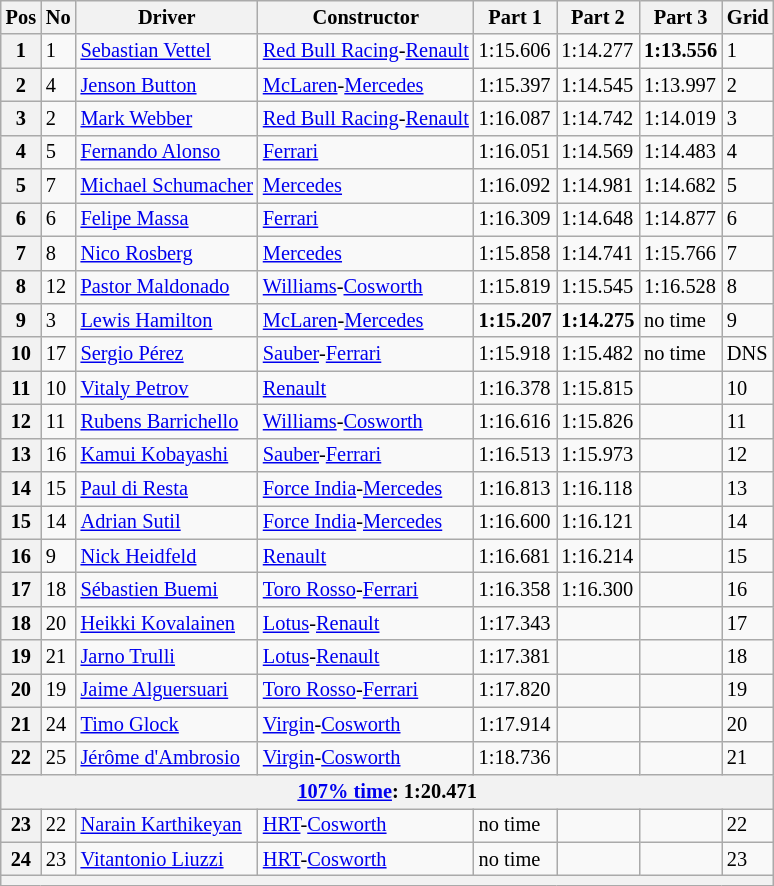<table class="wikitable sortable" style="font-size:85%">
<tr>
<th>Pos</th>
<th>No</th>
<th>Driver</th>
<th>Constructor</th>
<th>Part 1</th>
<th>Part 2</th>
<th>Part 3</th>
<th>Grid</th>
</tr>
<tr>
<th>1</th>
<td>1</td>
<td> <a href='#'>Sebastian Vettel</a></td>
<td><a href='#'>Red Bull Racing</a>-<a href='#'>Renault</a></td>
<td>1:15.606</td>
<td>1:14.277</td>
<td><strong>1:13.556</strong></td>
<td>1</td>
</tr>
<tr>
<th>2</th>
<td>4</td>
<td> <a href='#'>Jenson Button</a></td>
<td><a href='#'>McLaren</a>-<a href='#'>Mercedes</a></td>
<td>1:15.397</td>
<td>1:14.545</td>
<td>1:13.997</td>
<td>2</td>
</tr>
<tr>
<th>3</th>
<td>2</td>
<td> <a href='#'>Mark Webber</a></td>
<td><a href='#'>Red Bull Racing</a>-<a href='#'>Renault</a></td>
<td>1:16.087</td>
<td>1:14.742</td>
<td>1:14.019</td>
<td>3</td>
</tr>
<tr>
<th>4</th>
<td>5</td>
<td> <a href='#'>Fernando Alonso</a></td>
<td><a href='#'>Ferrari</a></td>
<td>1:16.051</td>
<td>1:14.569</td>
<td>1:14.483</td>
<td>4</td>
</tr>
<tr>
<th>5</th>
<td>7</td>
<td> <a href='#'>Michael Schumacher</a></td>
<td><a href='#'>Mercedes</a></td>
<td>1:16.092</td>
<td>1:14.981</td>
<td>1:14.682</td>
<td>5</td>
</tr>
<tr>
<th>6</th>
<td>6</td>
<td> <a href='#'>Felipe Massa</a></td>
<td><a href='#'>Ferrari</a></td>
<td>1:16.309</td>
<td>1:14.648</td>
<td>1:14.877</td>
<td>6</td>
</tr>
<tr>
<th>7</th>
<td>8</td>
<td> <a href='#'>Nico Rosberg</a></td>
<td><a href='#'>Mercedes</a></td>
<td>1:15.858</td>
<td>1:14.741</td>
<td>1:15.766</td>
<td>7</td>
</tr>
<tr>
<th>8</th>
<td>12</td>
<td> <a href='#'>Pastor Maldonado</a></td>
<td><a href='#'>Williams</a>-<a href='#'>Cosworth</a></td>
<td>1:15.819</td>
<td>1:15.545</td>
<td>1:16.528</td>
<td>8</td>
</tr>
<tr>
<th>9</th>
<td>3</td>
<td> <a href='#'>Lewis Hamilton</a></td>
<td><a href='#'>McLaren</a>-<a href='#'>Mercedes</a></td>
<td><strong>1:15.207</strong></td>
<td><strong>1:14.275</strong></td>
<td>no time</td>
<td>9</td>
</tr>
<tr>
<th>10</th>
<td>17</td>
<td> <a href='#'>Sergio Pérez</a></td>
<td><a href='#'>Sauber</a>-<a href='#'>Ferrari</a></td>
<td>1:15.918</td>
<td>1:15.482</td>
<td>no time</td>
<td>DNS</td>
</tr>
<tr>
<th>11</th>
<td>10</td>
<td> <a href='#'>Vitaly Petrov</a></td>
<td><a href='#'>Renault</a></td>
<td>1:16.378</td>
<td>1:15.815</td>
<td></td>
<td>10</td>
</tr>
<tr>
<th>12</th>
<td>11</td>
<td> <a href='#'>Rubens Barrichello</a></td>
<td><a href='#'>Williams</a>-<a href='#'>Cosworth</a></td>
<td>1:16.616</td>
<td>1:15.826</td>
<td></td>
<td>11</td>
</tr>
<tr>
<th>13</th>
<td>16</td>
<td> <a href='#'>Kamui Kobayashi</a></td>
<td><a href='#'>Sauber</a>-<a href='#'>Ferrari</a></td>
<td>1:16.513</td>
<td>1:15.973</td>
<td></td>
<td>12</td>
</tr>
<tr>
<th>14</th>
<td>15</td>
<td> <a href='#'>Paul di Resta</a></td>
<td><a href='#'>Force India</a>-<a href='#'>Mercedes</a></td>
<td>1:16.813</td>
<td>1:16.118</td>
<td></td>
<td>13</td>
</tr>
<tr>
<th>15</th>
<td>14</td>
<td> <a href='#'>Adrian Sutil</a></td>
<td><a href='#'>Force India</a>-<a href='#'>Mercedes</a></td>
<td>1:16.600</td>
<td>1:16.121</td>
<td></td>
<td>14</td>
</tr>
<tr>
<th>16</th>
<td>9</td>
<td> <a href='#'>Nick Heidfeld</a></td>
<td><a href='#'>Renault</a></td>
<td>1:16.681</td>
<td>1:16.214</td>
<td></td>
<td>15</td>
</tr>
<tr>
<th>17</th>
<td>18</td>
<td> <a href='#'>Sébastien Buemi</a></td>
<td><a href='#'>Toro Rosso</a>-<a href='#'>Ferrari</a></td>
<td>1:16.358</td>
<td>1:16.300</td>
<td></td>
<td>16</td>
</tr>
<tr>
<th>18</th>
<td>20</td>
<td> <a href='#'>Heikki Kovalainen</a></td>
<td><a href='#'>Lotus</a>-<a href='#'>Renault</a></td>
<td>1:17.343</td>
<td></td>
<td></td>
<td>17</td>
</tr>
<tr>
<th>19</th>
<td>21</td>
<td> <a href='#'>Jarno Trulli</a></td>
<td><a href='#'>Lotus</a>-<a href='#'>Renault</a></td>
<td>1:17.381</td>
<td></td>
<td></td>
<td>18</td>
</tr>
<tr>
<th>20</th>
<td>19</td>
<td> <a href='#'>Jaime Alguersuari</a></td>
<td><a href='#'>Toro Rosso</a>-<a href='#'>Ferrari</a></td>
<td>1:17.820</td>
<td></td>
<td></td>
<td>19</td>
</tr>
<tr>
<th>21</th>
<td>24</td>
<td> <a href='#'>Timo Glock</a></td>
<td><a href='#'>Virgin</a>-<a href='#'>Cosworth</a></td>
<td>1:17.914</td>
<td></td>
<td></td>
<td>20</td>
</tr>
<tr>
<th>22</th>
<td>25</td>
<td> <a href='#'>Jérôme d'Ambrosio</a></td>
<td><a href='#'>Virgin</a>-<a href='#'>Cosworth</a></td>
<td>1:18.736</td>
<td></td>
<td></td>
<td>21</td>
</tr>
<tr>
<th colspan=8><a href='#'>107% time</a>: 1:20.471</th>
</tr>
<tr>
<th>23</th>
<td>22</td>
<td> <a href='#'>Narain Karthikeyan</a></td>
<td><a href='#'>HRT</a>-<a href='#'>Cosworth</a></td>
<td>no time</td>
<td></td>
<td></td>
<td>22</td>
</tr>
<tr>
<th>24</th>
<td>23</td>
<td> <a href='#'>Vitantonio Liuzzi</a></td>
<td><a href='#'>HRT</a>-<a href='#'>Cosworth</a></td>
<td>no time</td>
<td></td>
<td></td>
<td>23</td>
</tr>
<tr>
<th colspan="8"></th>
</tr>
</table>
